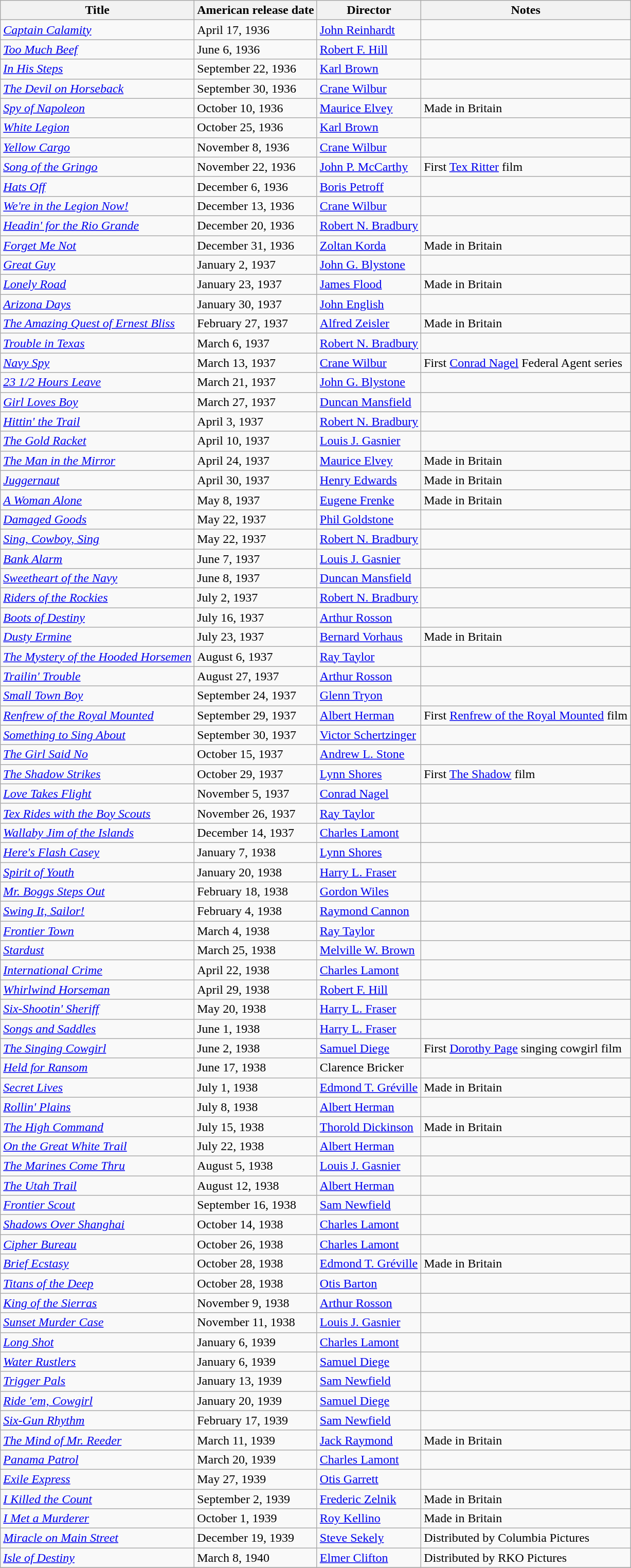<table class="wikitable sortable">
<tr>
<th>Title</th>
<th>American release date</th>
<th>Director</th>
<th>Notes</th>
</tr>
<tr>
<td><em><a href='#'>Captain Calamity</a></em></td>
<td>April 17, 1936</td>
<td><a href='#'>John Reinhardt</a></td>
<td></td>
</tr>
<tr>
<td><em><a href='#'>Too Much Beef</a></em></td>
<td>June 6, 1936</td>
<td><a href='#'>Robert F. Hill</a></td>
<td></td>
</tr>
<tr>
<td><em><a href='#'>In His Steps</a></em></td>
<td>September 22, 1936</td>
<td><a href='#'>Karl Brown</a></td>
<td></td>
</tr>
<tr>
<td><em><a href='#'>The Devil on Horseback</a></em></td>
<td>September 30, 1936</td>
<td><a href='#'>Crane Wilbur</a></td>
<td></td>
</tr>
<tr>
<td><em><a href='#'>Spy of Napoleon</a></em></td>
<td>October 10, 1936</td>
<td><a href='#'>Maurice Elvey</a></td>
<td>Made in Britain</td>
</tr>
<tr>
<td><em><a href='#'>White Legion</a></em></td>
<td>October 25, 1936</td>
<td><a href='#'>Karl Brown</a></td>
<td></td>
</tr>
<tr>
<td><em><a href='#'>Yellow Cargo</a></em></td>
<td>November 8, 1936</td>
<td><a href='#'>Crane Wilbur</a></td>
<td></td>
</tr>
<tr>
<td><em><a href='#'>Song of the Gringo</a></em></td>
<td>November 22, 1936</td>
<td><a href='#'>John P. McCarthy</a></td>
<td>First <a href='#'>Tex Ritter</a> film</td>
</tr>
<tr>
<td><em><a href='#'>Hats Off</a></em></td>
<td>December 6, 1936</td>
<td><a href='#'>Boris Petroff</a></td>
<td></td>
</tr>
<tr>
<td><em><a href='#'>We're in the Legion Now!</a></em></td>
<td>December 13, 1936</td>
<td><a href='#'>Crane Wilbur</a></td>
<td></td>
</tr>
<tr>
<td><em><a href='#'>Headin' for the Rio Grande</a></em></td>
<td>December 20, 1936</td>
<td><a href='#'>Robert N. Bradbury</a></td>
<td></td>
</tr>
<tr>
<td><em><a href='#'>Forget Me Not</a></em></td>
<td>December 31, 1936</td>
<td><a href='#'>Zoltan Korda</a></td>
<td>Made in Britain</td>
</tr>
<tr>
<td><em><a href='#'>Great Guy</a></em></td>
<td>January 2, 1937</td>
<td><a href='#'>John G. Blystone</a></td>
<td></td>
</tr>
<tr>
<td><em><a href='#'>Lonely Road</a></em></td>
<td>January 23, 1937</td>
<td><a href='#'>James Flood</a></td>
<td>Made in Britain</td>
</tr>
<tr>
<td><em><a href='#'>Arizona Days</a></em></td>
<td>January 30, 1937</td>
<td><a href='#'>John English</a></td>
<td></td>
</tr>
<tr>
<td><em><a href='#'>The Amazing Quest of Ernest Bliss</a></em></td>
<td>February 27, 1937</td>
<td><a href='#'>Alfred Zeisler</a></td>
<td>Made in Britain</td>
</tr>
<tr>
<td><em><a href='#'>Trouble in Texas</a></em></td>
<td>March 6, 1937</td>
<td><a href='#'>Robert N. Bradbury</a></td>
<td></td>
</tr>
<tr>
<td><em><a href='#'>Navy Spy</a></em></td>
<td>March 13, 1937</td>
<td><a href='#'>Crane Wilbur</a></td>
<td>First <a href='#'>Conrad Nagel</a> Federal Agent series</td>
</tr>
<tr>
<td><em><a href='#'>23 1/2 Hours Leave</a></em></td>
<td>March 21, 1937</td>
<td><a href='#'>John G. Blystone</a></td>
<td></td>
</tr>
<tr>
<td><em><a href='#'>Girl Loves Boy</a></em></td>
<td>March 27, 1937</td>
<td><a href='#'>Duncan Mansfield</a></td>
<td></td>
</tr>
<tr>
<td><em><a href='#'>Hittin' the Trail</a></em></td>
<td>April 3, 1937</td>
<td><a href='#'>Robert N. Bradbury</a></td>
<td></td>
</tr>
<tr>
<td><em><a href='#'>The Gold Racket</a></em></td>
<td>April 10, 1937</td>
<td><a href='#'>Louis J. Gasnier</a></td>
<td></td>
</tr>
<tr>
<td><em><a href='#'>The Man in the Mirror</a></em></td>
<td>April 24, 1937</td>
<td><a href='#'>Maurice Elvey</a></td>
<td>Made in Britain</td>
</tr>
<tr>
<td><em><a href='#'>Juggernaut</a></em></td>
<td>April 30, 1937</td>
<td><a href='#'>Henry Edwards</a></td>
<td>Made in Britain</td>
</tr>
<tr>
<td><em><a href='#'>A Woman Alone</a></em></td>
<td>May 8, 1937</td>
<td><a href='#'>Eugene Frenke</a></td>
<td>Made in Britain</td>
</tr>
<tr>
<td><em><a href='#'>Damaged Goods</a></em></td>
<td>May 22, 1937</td>
<td><a href='#'>Phil Goldstone</a></td>
<td></td>
</tr>
<tr>
<td><em><a href='#'>Sing, Cowboy, Sing</a></em></td>
<td>May 22, 1937</td>
<td><a href='#'>Robert N. Bradbury</a></td>
<td></td>
</tr>
<tr>
<td><em><a href='#'>Bank Alarm</a></em></td>
<td>June 7, 1937</td>
<td><a href='#'>Louis J. Gasnier</a></td>
<td></td>
</tr>
<tr>
<td><em><a href='#'>Sweetheart of the Navy</a></em></td>
<td>June 8, 1937</td>
<td><a href='#'>Duncan Mansfield</a></td>
<td></td>
</tr>
<tr>
<td><em><a href='#'>Riders of the Rockies</a></em></td>
<td>July 2, 1937</td>
<td><a href='#'>Robert N. Bradbury</a></td>
<td></td>
</tr>
<tr>
<td><em><a href='#'>Boots of Destiny</a></em></td>
<td>July 16, 1937</td>
<td><a href='#'>Arthur Rosson</a></td>
<td></td>
</tr>
<tr>
<td><em><a href='#'>Dusty Ermine</a></em></td>
<td>July 23, 1937</td>
<td><a href='#'>Bernard Vorhaus</a></td>
<td>Made in Britain</td>
</tr>
<tr>
<td><em><a href='#'>The Mystery of the Hooded Horsemen</a></em></td>
<td>August 6, 1937</td>
<td><a href='#'>Ray Taylor</a></td>
<td></td>
</tr>
<tr>
<td><em><a href='#'>Trailin' Trouble</a></em></td>
<td>August 27, 1937</td>
<td><a href='#'>Arthur Rosson</a></td>
<td></td>
</tr>
<tr>
<td><em><a href='#'>Small Town Boy</a></em></td>
<td>September 24, 1937</td>
<td><a href='#'>Glenn Tryon</a></td>
<td></td>
</tr>
<tr>
<td><em><a href='#'>Renfrew of the Royal Mounted</a></em></td>
<td>September 29, 1937</td>
<td><a href='#'>Albert Herman</a></td>
<td>First <a href='#'>Renfrew of the Royal Mounted</a> film</td>
</tr>
<tr>
<td><em><a href='#'>Something to Sing About</a></em></td>
<td>September 30, 1937</td>
<td><a href='#'>Victor Schertzinger</a></td>
<td></td>
</tr>
<tr>
<td><em><a href='#'>The Girl Said No</a></em></td>
<td>October 15, 1937</td>
<td><a href='#'>Andrew L. Stone</a></td>
<td></td>
</tr>
<tr>
<td><em><a href='#'>The Shadow Strikes</a></em></td>
<td>October 29, 1937</td>
<td><a href='#'>Lynn Shores</a></td>
<td>First <a href='#'>The Shadow</a> film</td>
</tr>
<tr>
<td><em><a href='#'>Love Takes Flight</a></em></td>
<td>November 5, 1937</td>
<td><a href='#'>Conrad Nagel</a></td>
<td></td>
</tr>
<tr>
<td><em><a href='#'>Tex Rides with the Boy Scouts</a></em></td>
<td>November 26, 1937</td>
<td><a href='#'>Ray Taylor</a></td>
<td></td>
</tr>
<tr>
<td><em><a href='#'>Wallaby Jim of the Islands</a></em></td>
<td>December 14, 1937</td>
<td><a href='#'>Charles Lamont</a></td>
<td></td>
</tr>
<tr>
<td><em><a href='#'>Here's Flash Casey</a></em></td>
<td>January 7, 1938</td>
<td><a href='#'>Lynn Shores</a></td>
<td></td>
</tr>
<tr>
<td><em><a href='#'>Spirit of Youth</a></em></td>
<td>January 20, 1938</td>
<td><a href='#'>Harry L. Fraser</a></td>
<td></td>
</tr>
<tr>
<td><em><a href='#'>Mr. Boggs Steps Out</a></em></td>
<td>February 18, 1938</td>
<td><a href='#'>Gordon Wiles</a></td>
<td></td>
</tr>
<tr>
<td><em><a href='#'>Swing It, Sailor!</a></em></td>
<td>February 4, 1938</td>
<td><a href='#'>Raymond Cannon</a></td>
<td></td>
</tr>
<tr>
<td><em><a href='#'>Frontier Town</a></em></td>
<td>March 4, 1938</td>
<td><a href='#'>Ray Taylor</a></td>
<td></td>
</tr>
<tr>
<td><em><a href='#'>Stardust</a></em></td>
<td>March 25, 1938</td>
<td><a href='#'>Melville W. Brown</a></td>
<td></td>
</tr>
<tr>
<td><em><a href='#'>International Crime</a></em></td>
<td>April 22, 1938</td>
<td><a href='#'>Charles Lamont</a></td>
<td></td>
</tr>
<tr>
<td><em><a href='#'>Whirlwind Horseman</a></em></td>
<td>April 29, 1938</td>
<td><a href='#'>Robert F. Hill </a></td>
<td></td>
</tr>
<tr>
<td><em><a href='#'>Six-Shootin' Sheriff</a></em></td>
<td>May 20, 1938</td>
<td><a href='#'>Harry L. Fraser</a></td>
<td></td>
</tr>
<tr>
<td><em><a href='#'>Songs and Saddles</a></em></td>
<td>June 1, 1938</td>
<td><a href='#'>Harry L. Fraser</a></td>
<td></td>
</tr>
<tr>
<td><em><a href='#'>The Singing Cowgirl</a></em></td>
<td>June 2, 1938</td>
<td><a href='#'>Samuel Diege</a></td>
<td>First <a href='#'>Dorothy Page</a> singing cowgirl film</td>
</tr>
<tr>
<td><em><a href='#'>Held for Ransom</a></em></td>
<td>June 17, 1938</td>
<td>Clarence Bricker</td>
<td></td>
</tr>
<tr>
<td><em><a href='#'>Secret Lives</a></em></td>
<td>July 1, 1938</td>
<td><a href='#'>Edmond T. Gréville</a></td>
<td>Made in Britain</td>
</tr>
<tr>
<td><em><a href='#'>Rollin' Plains</a></em></td>
<td>July 8, 1938</td>
<td><a href='#'>Albert Herman</a></td>
<td></td>
</tr>
<tr>
<td><em><a href='#'>The High Command</a></em></td>
<td>July 15, 1938</td>
<td><a href='#'>Thorold Dickinson</a></td>
<td>Made in Britain</td>
</tr>
<tr>
<td><em><a href='#'>On the Great White Trail</a></em></td>
<td>July 22, 1938</td>
<td><a href='#'>Albert Herman</a></td>
<td></td>
</tr>
<tr>
<td><em><a href='#'>The Marines Come Thru</a></em></td>
<td>August 5, 1938</td>
<td><a href='#'>Louis J. Gasnier</a></td>
<td></td>
</tr>
<tr>
<td><em><a href='#'>The Utah Trail</a></em></td>
<td>August 12, 1938</td>
<td><a href='#'>Albert Herman</a></td>
<td></td>
</tr>
<tr>
<td><em><a href='#'>Frontier Scout</a></em></td>
<td>September 16, 1938</td>
<td><a href='#'>Sam Newfield</a></td>
<td></td>
</tr>
<tr>
<td><em><a href='#'>Shadows Over Shanghai </a></em></td>
<td>October 14, 1938</td>
<td><a href='#'>Charles Lamont</a></td>
<td></td>
</tr>
<tr>
<td><em><a href='#'>Cipher Bureau</a></em></td>
<td>October 26, 1938</td>
<td><a href='#'>Charles Lamont</a></td>
<td></td>
</tr>
<tr>
<td><em><a href='#'>Brief Ecstasy</a></em></td>
<td>October 28, 1938</td>
<td><a href='#'>Edmond T. Gréville</a></td>
<td>Made in Britain</td>
</tr>
<tr>
<td><em><a href='#'>Titans of the Deep</a></em></td>
<td>October 28, 1938</td>
<td><a href='#'>Otis Barton</a></td>
<td></td>
</tr>
<tr>
<td><em><a href='#'>King of the Sierras</a></em></td>
<td>November 9, 1938</td>
<td><a href='#'>Arthur Rosson</a></td>
<td></td>
</tr>
<tr>
<td><em><a href='#'>Sunset Murder Case</a></em></td>
<td>November 11, 1938</td>
<td><a href='#'>Louis J. Gasnier</a></td>
<td></td>
</tr>
<tr>
<td><em><a href='#'>Long Shot</a></em></td>
<td>January 6, 1939</td>
<td><a href='#'>Charles Lamont</a></td>
<td></td>
</tr>
<tr>
<td><em><a href='#'>Water Rustlers </a></em></td>
<td>January 6, 1939</td>
<td><a href='#'>Samuel Diege</a></td>
<td></td>
</tr>
<tr>
<td><em><a href='#'>Trigger Pals</a></em></td>
<td>January 13, 1939</td>
<td><a href='#'>Sam Newfield</a></td>
<td></td>
</tr>
<tr>
<td><em><a href='#'>Ride 'em, Cowgirl</a></em></td>
<td>January 20, 1939</td>
<td><a href='#'>Samuel Diege</a></td>
<td></td>
</tr>
<tr>
<td><em><a href='#'>Six-Gun Rhythm </a></em></td>
<td>February 17, 1939</td>
<td><a href='#'>Sam Newfield</a></td>
<td></td>
</tr>
<tr>
<td><em><a href='#'>The Mind of Mr. Reeder</a></em></td>
<td>March 11, 1939</td>
<td><a href='#'>Jack Raymond</a></td>
<td>Made in Britain</td>
</tr>
<tr>
<td><em><a href='#'>Panama Patrol</a></em></td>
<td>March 20, 1939</td>
<td><a href='#'>Charles Lamont</a></td>
<td></td>
</tr>
<tr>
<td><em><a href='#'>Exile Express</a></em></td>
<td>May 27, 1939</td>
<td><a href='#'>Otis Garrett</a></td>
<td></td>
</tr>
<tr>
<td><em><a href='#'>I Killed the Count</a></em></td>
<td>September 2, 1939</td>
<td><a href='#'>Frederic Zelnik</a></td>
<td>Made in Britain</td>
</tr>
<tr>
<td><em><a href='#'>I Met a Murderer</a></em></td>
<td>October 1, 1939</td>
<td><a href='#'>Roy Kellino</a></td>
<td>Made in Britain</td>
</tr>
<tr>
<td><em><a href='#'>Miracle on Main Street</a></em></td>
<td>December 19, 1939</td>
<td><a href='#'>Steve Sekely</a></td>
<td>Distributed by Columbia Pictures</td>
</tr>
<tr>
<td><em><a href='#'>Isle of Destiny</a></em></td>
<td>March 8, 1940</td>
<td><a href='#'>Elmer Clifton</a></td>
<td>Distributed by RKO Pictures</td>
</tr>
<tr>
</tr>
</table>
